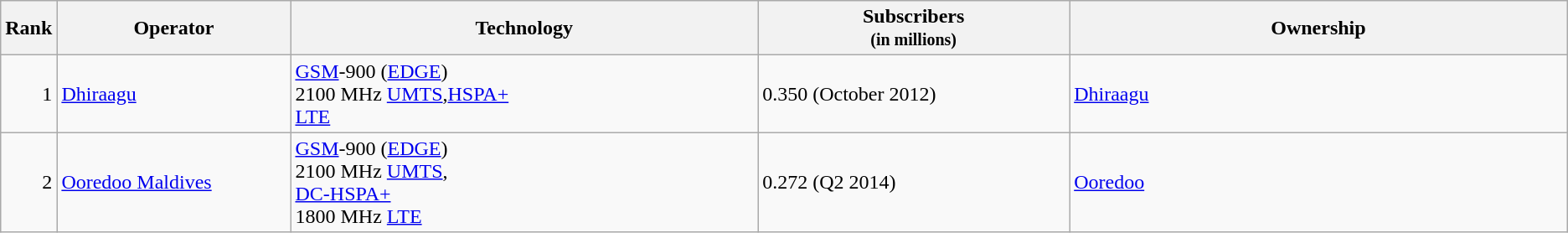<table class="wikitable">
<tr>
<th style="width:3%;">Rank</th>
<th style="width:15%;">Operator</th>
<th style="width:30%;">Technology</th>
<th style="width:20%;">Subscribers<br><small>(in millions)</small></th>
<th style="width:32%;">Ownership</th>
</tr>
<tr>
<td align=right>1</td>
<td><a href='#'>Dhiraagu</a></td>
<td><a href='#'>GSM</a>-900 (<a href='#'>EDGE</a>)<br>2100 MHz <a href='#'>UMTS</a>,<a href='#'>HSPA+</a><br> <a href='#'>LTE</a></td>
<td>0.350 (October 2012)</td>
<td><a href='#'>Dhiraagu</a></td>
</tr>
<tr>
<td align=right>2</td>
<td><a href='#'>Ooredoo Maldives</a></td>
<td><a href='#'>GSM</a>-900 (<a href='#'>EDGE</a>)<br>2100 MHz <a href='#'>UMTS</a>,<br><a href='#'>DC-HSPA+</a><br>1800 MHz <a href='#'>LTE</a></td>
<td>0.272 (Q2 2014)</td>
<td><a href='#'>Ooredoo</a></td>
</tr>
</table>
